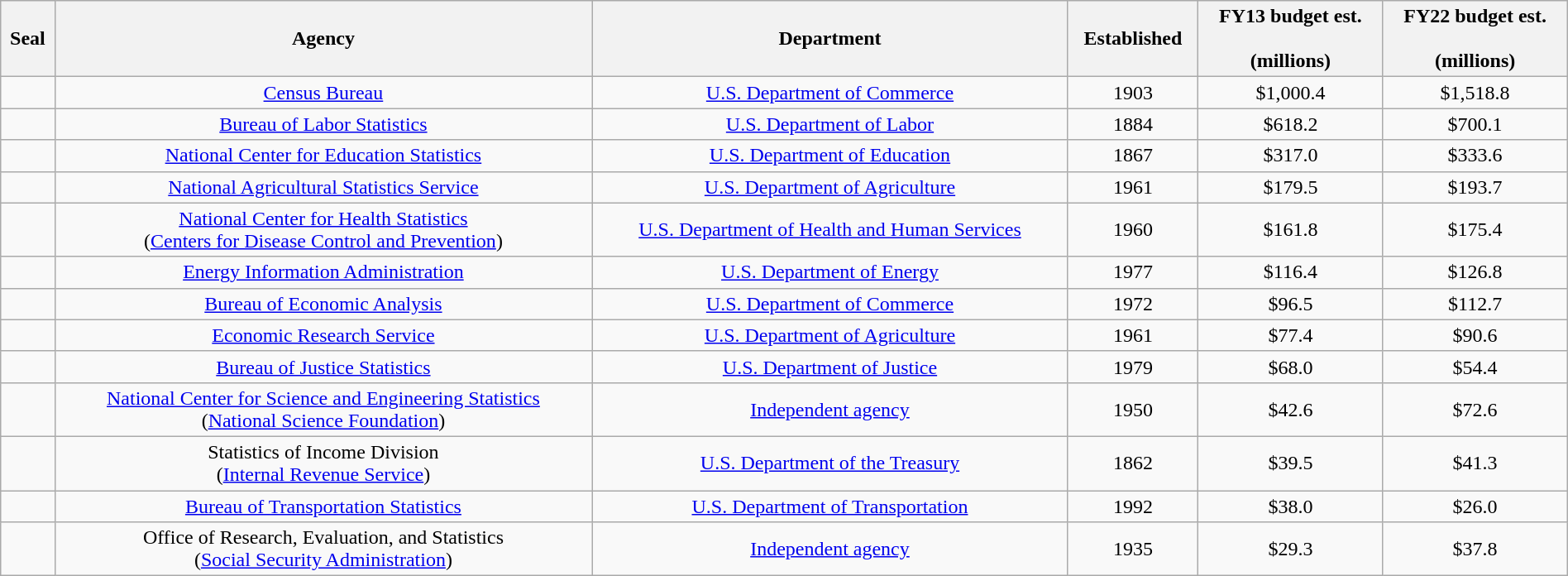<table class="wikitable sortable" style="width:100%;text-align:center;">
<tr>
<th>Seal</th>
<th>Agency</th>
<th>Department</th>
<th>Established</th>
<th>FY13 budget est.<br><br>(millions)</th>
<th>FY22 budget est.<br><br>(millions)</th>
</tr>
<tr>
<td></td>
<td><a href='#'>Census Bureau</a></td>
<td><a href='#'>U.S. Department of Commerce</a></td>
<td>1903</td>
<td>$1,000.4</td>
<td>$1,518.8</td>
</tr>
<tr>
<td></td>
<td><a href='#'>Bureau of Labor Statistics</a></td>
<td><a href='#'>U.S. Department of Labor</a></td>
<td>1884</td>
<td>$618.2</td>
<td>$700.1</td>
</tr>
<tr>
<td></td>
<td><a href='#'>National Center for Education Statistics</a></td>
<td><a href='#'>U.S. Department of Education</a></td>
<td>1867</td>
<td>$317.0</td>
<td>$333.6</td>
</tr>
<tr>
<td></td>
<td><a href='#'>National Agricultural Statistics Service</a></td>
<td><a href='#'>U.S. Department of Agriculture</a></td>
<td>1961</td>
<td>$179.5</td>
<td>$193.7</td>
</tr>
<tr>
<td></td>
<td><a href='#'>National Center for Health Statistics</a><br>(<a href='#'>Centers for Disease Control and Prevention</a>)</td>
<td><a href='#'>U.S. Department of Health and Human Services</a></td>
<td>1960</td>
<td>$161.8</td>
<td>$175.4</td>
</tr>
<tr>
<td></td>
<td><a href='#'>Energy Information Administration</a></td>
<td><a href='#'>U.S. Department of Energy</a></td>
<td>1977</td>
<td>$116.4</td>
<td>$126.8</td>
</tr>
<tr>
<td></td>
<td><a href='#'>Bureau of Economic Analysis</a></td>
<td><a href='#'>U.S. Department of Commerce</a></td>
<td>1972</td>
<td>$96.5</td>
<td>$112.7</td>
</tr>
<tr>
<td></td>
<td><a href='#'>Economic Research Service</a></td>
<td><a href='#'>U.S. Department of Agriculture</a></td>
<td>1961</td>
<td>$77.4</td>
<td>$90.6</td>
</tr>
<tr>
<td></td>
<td><a href='#'>Bureau of Justice Statistics</a></td>
<td><a href='#'>U.S. Department of Justice</a></td>
<td>1979</td>
<td>$68.0</td>
<td>$54.4</td>
</tr>
<tr>
<td></td>
<td><a href='#'>National Center for Science and Engineering Statistics</a><br>(<a href='#'>National Science Foundation</a>)</td>
<td><a href='#'>Independent agency</a></td>
<td>1950</td>
<td>$42.6</td>
<td>$72.6</td>
</tr>
<tr>
<td></td>
<td>Statistics of Income Division<br>(<a href='#'>Internal Revenue Service</a>)</td>
<td><a href='#'>U.S. Department of the Treasury</a></td>
<td>1862</td>
<td>$39.5</td>
<td>$41.3</td>
</tr>
<tr>
<td></td>
<td><a href='#'>Bureau of Transportation Statistics</a></td>
<td><a href='#'>U.S. Department of Transportation</a></td>
<td>1992</td>
<td>$38.0</td>
<td>$26.0</td>
</tr>
<tr>
<td></td>
<td>Office of Research, Evaluation, and Statistics<br>(<a href='#'>Social Security Administration</a>)</td>
<td><a href='#'>Independent agency</a></td>
<td>1935</td>
<td>$29.3</td>
<td>$37.8</td>
</tr>
</table>
